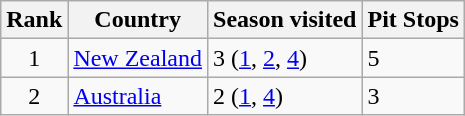<table class="wikitable">
<tr>
<th>Rank</th>
<th>Country</th>
<th>Season visited</th>
<th>Pit Stops</th>
</tr>
<tr>
<td style="text-align:center;">1</td>
<td><a href='#'>New Zealand</a></td>
<td>3 (<a href='#'>1</a>, <a href='#'>2</a>, <a href='#'>4</a>)</td>
<td>5</td>
</tr>
<tr>
<td style="text-align:center;">2</td>
<td><a href='#'>Australia</a></td>
<td>2 (<a href='#'>1</a>, <a href='#'>4</a>)</td>
<td>3</td>
</tr>
</table>
